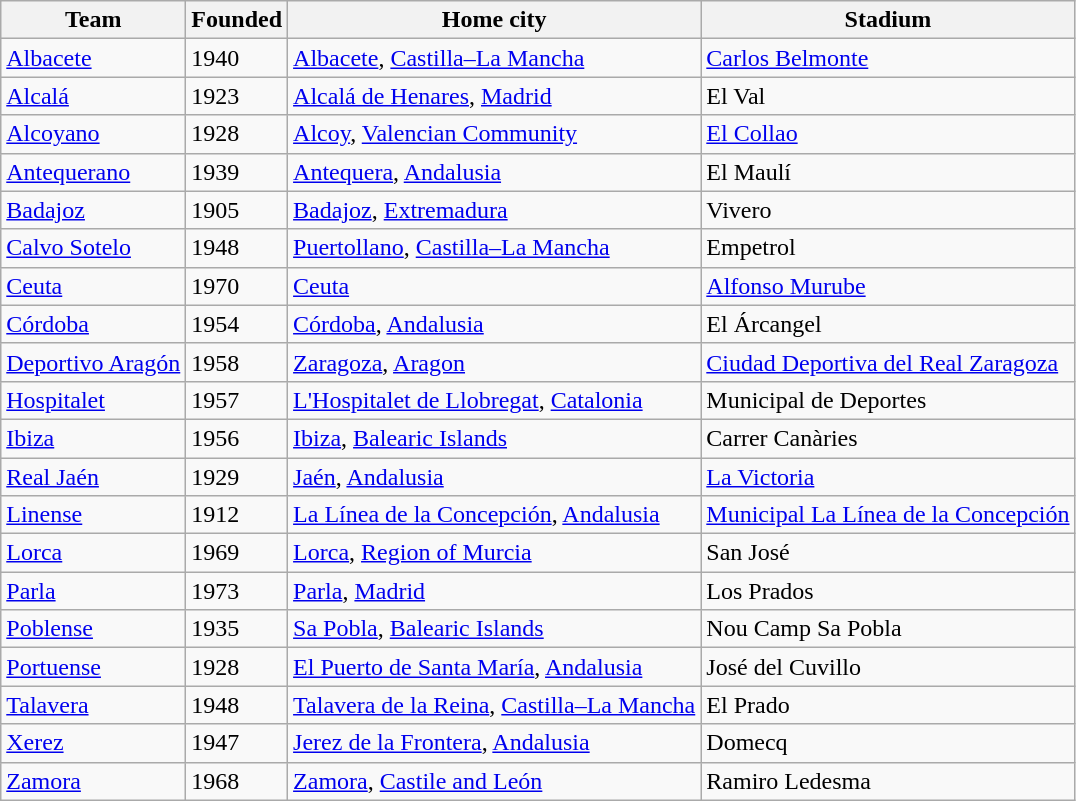<table class="wikitable sortable">
<tr>
<th>Team</th>
<th>Founded</th>
<th>Home city</th>
<th>Stadium</th>
</tr>
<tr>
<td><a href='#'>Albacete</a></td>
<td>1940</td>
<td><a href='#'>Albacete</a>, <a href='#'>Castilla–La Mancha</a></td>
<td><a href='#'>Carlos Belmonte</a></td>
</tr>
<tr>
<td><a href='#'>Alcalá</a></td>
<td>1923</td>
<td><a href='#'>Alcalá de Henares</a>, <a href='#'>Madrid</a></td>
<td>El Val</td>
</tr>
<tr>
<td><a href='#'>Alcoyano</a></td>
<td>1928</td>
<td><a href='#'>Alcoy</a>, <a href='#'>Valencian Community</a></td>
<td><a href='#'>El Collao</a></td>
</tr>
<tr>
<td><a href='#'>Antequerano</a></td>
<td>1939</td>
<td><a href='#'>Antequera</a>, <a href='#'>Andalusia</a></td>
<td>El Maulí</td>
</tr>
<tr>
<td><a href='#'>Badajoz</a></td>
<td>1905</td>
<td><a href='#'>Badajoz</a>, <a href='#'>Extremadura</a></td>
<td>Vivero</td>
</tr>
<tr>
<td><a href='#'>Calvo Sotelo</a></td>
<td>1948</td>
<td><a href='#'>Puertollano</a>, <a href='#'>Castilla–La Mancha</a></td>
<td>Empetrol</td>
</tr>
<tr>
<td><a href='#'>Ceuta</a></td>
<td>1970</td>
<td><a href='#'>Ceuta</a></td>
<td><a href='#'>Alfonso Murube</a></td>
</tr>
<tr>
<td><a href='#'>Córdoba</a></td>
<td>1954</td>
<td><a href='#'>Córdoba</a>, <a href='#'>Andalusia</a></td>
<td>El Árcangel</td>
</tr>
<tr>
<td><a href='#'>Deportivo Aragón</a></td>
<td>1958</td>
<td><a href='#'>Zaragoza</a>, <a href='#'>Aragon</a></td>
<td><a href='#'>Ciudad Deportiva del Real Zaragoza</a></td>
</tr>
<tr>
<td><a href='#'>Hospitalet</a></td>
<td>1957</td>
<td><a href='#'>L'Hospitalet de Llobregat</a>, <a href='#'>Catalonia</a></td>
<td>Municipal de Deportes</td>
</tr>
<tr>
<td><a href='#'>Ibiza</a></td>
<td>1956</td>
<td><a href='#'>Ibiza</a>, <a href='#'>Balearic Islands</a></td>
<td>Carrer Canàries</td>
</tr>
<tr>
<td><a href='#'>Real Jaén</a></td>
<td>1929</td>
<td><a href='#'>Jaén</a>, <a href='#'>Andalusia</a></td>
<td><a href='#'>La Victoria</a></td>
</tr>
<tr>
<td><a href='#'>Linense</a></td>
<td>1912</td>
<td><a href='#'>La Línea de la Concepción</a>, <a href='#'>Andalusia</a></td>
<td><a href='#'>Municipal La Línea de la Concepción</a></td>
</tr>
<tr>
<td><a href='#'>Lorca</a></td>
<td>1969</td>
<td><a href='#'>Lorca</a>, <a href='#'>Region of Murcia</a></td>
<td>San José</td>
</tr>
<tr>
<td><a href='#'>Parla</a></td>
<td>1973</td>
<td><a href='#'>Parla</a>, <a href='#'>Madrid</a></td>
<td>Los Prados</td>
</tr>
<tr>
<td><a href='#'>Poblense</a></td>
<td>1935</td>
<td><a href='#'>Sa Pobla</a>, <a href='#'>Balearic Islands</a></td>
<td>Nou Camp Sa Pobla</td>
</tr>
<tr>
<td><a href='#'>Portuense</a></td>
<td>1928</td>
<td><a href='#'>El Puerto de Santa María</a>, <a href='#'>Andalusia</a></td>
<td>José del Cuvillo</td>
</tr>
<tr>
<td><a href='#'>Talavera</a></td>
<td>1948</td>
<td><a href='#'>Talavera de la Reina</a>, <a href='#'>Castilla–La Mancha</a></td>
<td>El Prado</td>
</tr>
<tr>
<td><a href='#'>Xerez</a></td>
<td>1947</td>
<td><a href='#'>Jerez de la Frontera</a>, <a href='#'>Andalusia</a></td>
<td>Domecq</td>
</tr>
<tr>
<td><a href='#'>Zamora</a></td>
<td>1968</td>
<td><a href='#'>Zamora</a>, <a href='#'>Castile and León</a></td>
<td>Ramiro Ledesma</td>
</tr>
</table>
